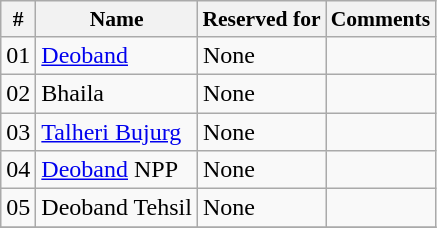<table class="wikitable sortable">
<tr>
<th style="font-size:90%">#</th>
<th style="font-size:90%">Name</th>
<th style="font-size:90%">Reserved for</th>
<th style="font-size:90%">Comments</th>
</tr>
<tr>
<td>01</td>
<td><a href='#'>Deoband</a></td>
<td>None</td>
<td></td>
</tr>
<tr>
<td>02</td>
<td>Bhaila</td>
<td>None</td>
<td></td>
</tr>
<tr>
<td>03</td>
<td><a href='#'>Talheri Bujurg</a></td>
<td>None</td>
<td></td>
</tr>
<tr>
<td>04</td>
<td><a href='#'>Deoband</a> NPP</td>
<td>None</td>
<td></td>
</tr>
<tr>
<td>05</td>
<td>Deoband Tehsil</td>
<td>None</td>
<td></td>
</tr>
<tr>
</tr>
</table>
